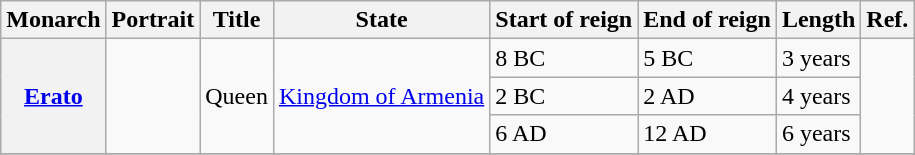<table class="wikitable sortable">
<tr>
<th>Monarch</th>
<th>Portrait</th>
<th>Title</th>
<th>State</th>
<th>Start of reign</th>
<th>End of reign</th>
<th>Length</th>
<th>Ref.</th>
</tr>
<tr>
<th rowspan="3"><a href='#'>Erato</a></th>
<td rowspan="3"></td>
<td rowspan="3">Queen</td>
<td rowspan="3"><a href='#'>Kingdom of Armenia</a></td>
<td>8 BC</td>
<td>5 BC</td>
<td>3 years</td>
<td rowspan="3"></td>
</tr>
<tr>
<td>2 BC</td>
<td>2 AD</td>
<td>4 years</td>
</tr>
<tr>
<td>6 AD</td>
<td>12 AD</td>
<td>6 years</td>
</tr>
<tr>
</tr>
</table>
